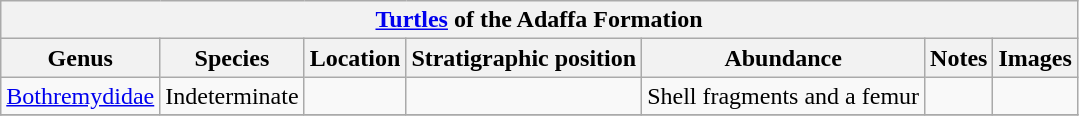<table class="wikitable" align="center">
<tr>
<th colspan="7" align="center"><strong><a href='#'>Turtles</a> of the Adaffa Formation</strong></th>
</tr>
<tr>
<th>Genus</th>
<th>Species</th>
<th>Location</th>
<th>Stratigraphic position</th>
<th>Abundance</th>
<th>Notes</th>
<th>Images</th>
</tr>
<tr>
<td><a href='#'>Bothremydidae</a></td>
<td>Indeterminate</td>
<td></td>
<td></td>
<td>Shell fragments and a femur</td>
<td></td>
<td></td>
</tr>
<tr>
</tr>
</table>
